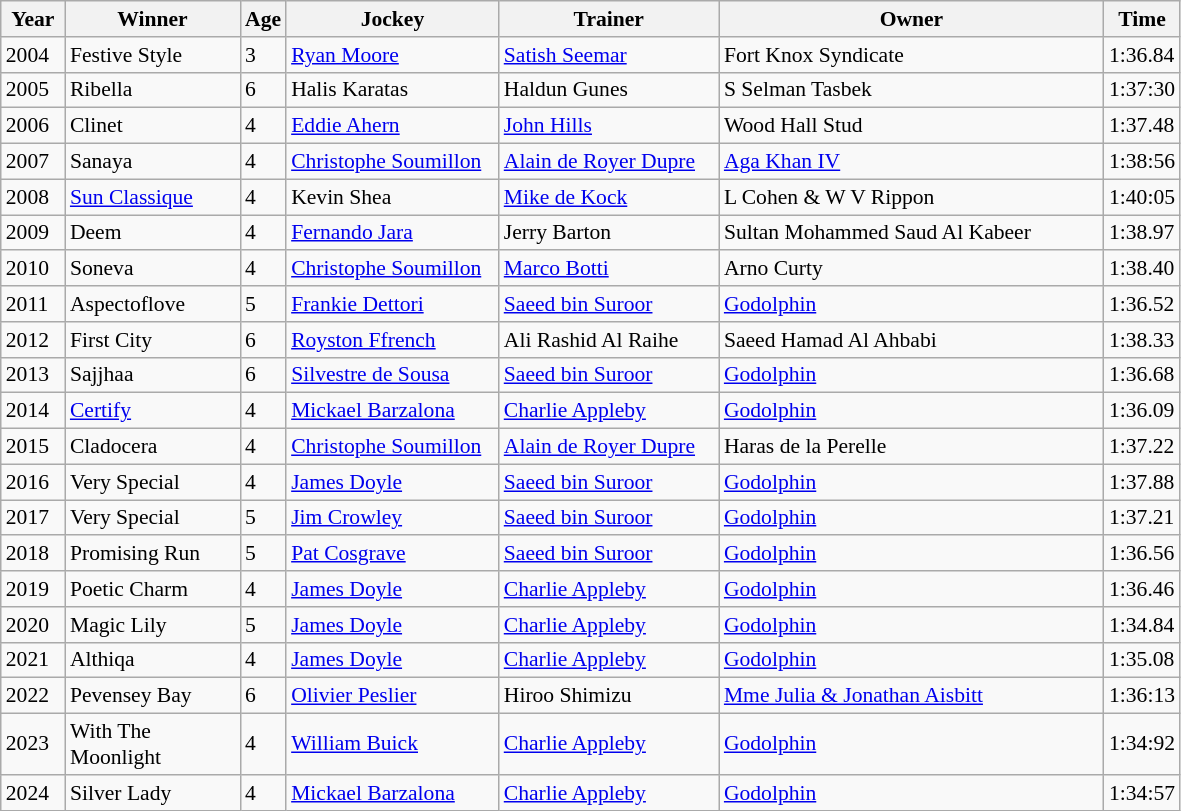<table class="wikitable sortable" style="font-size:90%">
<tr>
<th style="width:36px">Year<br></th>
<th style="width:110px">Winner<br></th>
<th>Age<br></th>
<th style="width:135px">Jockey<br></th>
<th style="width:140px">Trainer<br></th>
<th style="width:250px">Owner<br></th>
<th>Time<br></th>
</tr>
<tr>
<td>2004</td>
<td>Festive Style</td>
<td>3</td>
<td><a href='#'>Ryan Moore</a></td>
<td><a href='#'>Satish Seemar</a></td>
<td>Fort Knox Syndicate</td>
<td>1:36.84</td>
</tr>
<tr>
<td>2005</td>
<td>Ribella</td>
<td>6</td>
<td>Halis Karatas</td>
<td>Haldun Gunes</td>
<td>S Selman Tasbek</td>
<td>1:37:30</td>
</tr>
<tr>
<td>2006</td>
<td>Clinet</td>
<td>4</td>
<td><a href='#'>Eddie Ahern</a></td>
<td><a href='#'>John Hills</a></td>
<td>Wood Hall Stud</td>
<td>1:37.48</td>
</tr>
<tr>
<td>2007</td>
<td>Sanaya</td>
<td>4</td>
<td><a href='#'>Christophe Soumillon</a></td>
<td><a href='#'>Alain de Royer Dupre</a></td>
<td><a href='#'>Aga Khan IV</a></td>
<td>1:38:56</td>
</tr>
<tr>
<td>2008</td>
<td><a href='#'>Sun Classique</a></td>
<td>4</td>
<td>Kevin Shea</td>
<td><a href='#'>Mike de Kock</a></td>
<td>L Cohen & W V Rippon</td>
<td>1:40:05</td>
</tr>
<tr>
<td>2009</td>
<td>Deem</td>
<td>4</td>
<td><a href='#'>Fernando Jara</a></td>
<td>Jerry Barton</td>
<td>Sultan Mohammed Saud Al Kabeer</td>
<td>1:38.97</td>
</tr>
<tr>
<td>2010</td>
<td>Soneva</td>
<td>4</td>
<td><a href='#'>Christophe Soumillon</a></td>
<td><a href='#'>Marco Botti</a></td>
<td>Arno Curty</td>
<td>1:38.40</td>
</tr>
<tr>
<td>2011</td>
<td>Aspectoflove</td>
<td>5</td>
<td><a href='#'>Frankie Dettori</a></td>
<td><a href='#'>Saeed bin Suroor</a></td>
<td><a href='#'>Godolphin</a></td>
<td>1:36.52</td>
</tr>
<tr>
<td>2012</td>
<td>First City</td>
<td>6</td>
<td><a href='#'>Royston Ffrench</a></td>
<td>Ali Rashid Al Raihe</td>
<td>Saeed Hamad Al Ahbabi</td>
<td>1:38.33</td>
</tr>
<tr>
<td>2013</td>
<td>Sajjhaa</td>
<td>6</td>
<td><a href='#'>Silvestre de Sousa</a></td>
<td><a href='#'>Saeed bin Suroor</a></td>
<td><a href='#'>Godolphin</a></td>
<td>1:36.68</td>
</tr>
<tr>
<td>2014</td>
<td><a href='#'>Certify</a></td>
<td>4</td>
<td><a href='#'>Mickael Barzalona</a></td>
<td><a href='#'>Charlie Appleby</a></td>
<td><a href='#'>Godolphin</a></td>
<td>1:36.09</td>
</tr>
<tr>
<td>2015</td>
<td>Cladocera</td>
<td>4</td>
<td><a href='#'>Christophe Soumillon</a></td>
<td><a href='#'>Alain de Royer Dupre</a></td>
<td>Haras de la Perelle</td>
<td>1:37.22</td>
</tr>
<tr>
<td>2016</td>
<td>Very Special</td>
<td>4</td>
<td><a href='#'>James Doyle</a></td>
<td><a href='#'>Saeed bin Suroor</a></td>
<td><a href='#'>Godolphin</a></td>
<td>1:37.88</td>
</tr>
<tr>
<td>2017</td>
<td>Very Special</td>
<td>5</td>
<td><a href='#'>Jim Crowley</a></td>
<td><a href='#'>Saeed bin Suroor</a></td>
<td><a href='#'>Godolphin</a></td>
<td>1:37.21</td>
</tr>
<tr>
<td>2018</td>
<td>Promising Run</td>
<td>5</td>
<td><a href='#'>Pat Cosgrave</a></td>
<td><a href='#'>Saeed bin Suroor</a></td>
<td><a href='#'>Godolphin</a></td>
<td>1:36.56</td>
</tr>
<tr>
<td>2019</td>
<td>Poetic Charm</td>
<td>4</td>
<td><a href='#'>James Doyle</a></td>
<td><a href='#'>Charlie Appleby</a></td>
<td><a href='#'>Godolphin</a></td>
<td>1:36.46</td>
</tr>
<tr>
<td>2020</td>
<td>Magic Lily</td>
<td>5</td>
<td><a href='#'>James Doyle</a></td>
<td><a href='#'>Charlie Appleby</a></td>
<td><a href='#'>Godolphin</a></td>
<td>1:34.84</td>
</tr>
<tr>
<td>2021</td>
<td>Althiqa</td>
<td>4</td>
<td><a href='#'>James Doyle</a></td>
<td><a href='#'>Charlie Appleby</a></td>
<td><a href='#'>Godolphin</a></td>
<td>1:35.08</td>
</tr>
<tr>
<td>2022</td>
<td>Pevensey Bay</td>
<td>6</td>
<td><a href='#'>Olivier Peslier</a></td>
<td>Hiroo Shimizu</td>
<td><a href='#'>Mme Julia & Jonathan Aisbitt</a></td>
<td>1:36:13</td>
</tr>
<tr>
<td>2023</td>
<td>With The Moonlight</td>
<td>4</td>
<td><a href='#'>William Buick</a></td>
<td><a href='#'>Charlie Appleby</a></td>
<td><a href='#'>Godolphin</a></td>
<td>1:34:92</td>
</tr>
<tr>
<td>2024</td>
<td>Silver Lady</td>
<td>4</td>
<td><a href='#'>Mickael Barzalona</a></td>
<td><a href='#'>Charlie Appleby</a></td>
<td><a href='#'>Godolphin</a></td>
<td>1:34:57</td>
</tr>
</table>
